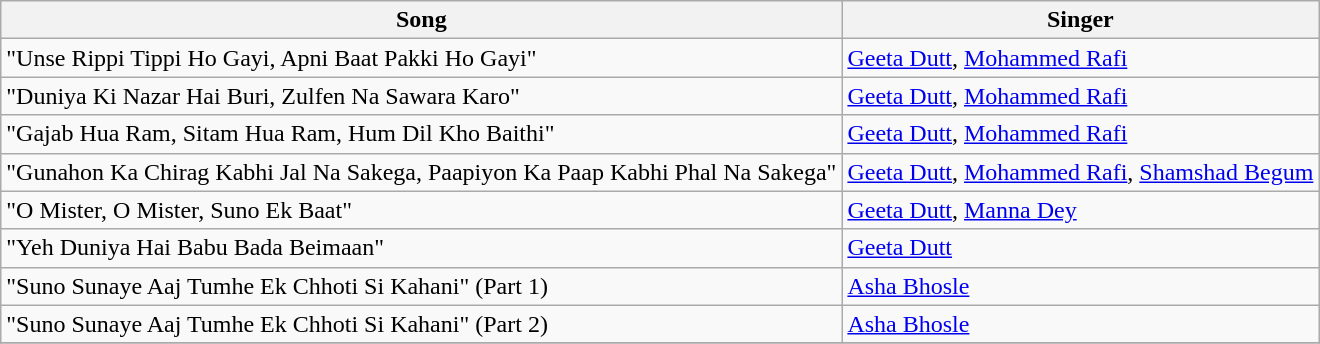<table class="wikitable">
<tr>
<th>Song</th>
<th>Singer</th>
</tr>
<tr>
<td>"Unse Rippi Tippi Ho Gayi, Apni Baat Pakki Ho Gayi"</td>
<td><a href='#'>Geeta Dutt</a>, <a href='#'>Mohammed Rafi</a></td>
</tr>
<tr>
<td>"Duniya Ki Nazar Hai Buri, Zulfen Na Sawara Karo"</td>
<td><a href='#'>Geeta Dutt</a>, <a href='#'>Mohammed Rafi</a></td>
</tr>
<tr>
<td>"Gajab Hua Ram, Sitam Hua Ram, Hum Dil Kho Baithi"</td>
<td><a href='#'>Geeta Dutt</a>, <a href='#'>Mohammed Rafi</a></td>
</tr>
<tr>
<td>"Gunahon Ka Chirag Kabhi Jal Na Sakega, Paapiyon Ka Paap Kabhi Phal Na Sakega"</td>
<td><a href='#'>Geeta Dutt</a>, <a href='#'>Mohammed Rafi</a>, <a href='#'>Shamshad Begum</a></td>
</tr>
<tr>
<td>"O Mister, O Mister, Suno Ek Baat"</td>
<td><a href='#'>Geeta Dutt</a>, <a href='#'>Manna Dey</a></td>
</tr>
<tr>
<td>"Yeh Duniya Hai Babu Bada Beimaan"</td>
<td><a href='#'>Geeta Dutt</a></td>
</tr>
<tr>
<td>"Suno Sunaye Aaj Tumhe Ek Chhoti Si Kahani" (Part 1)</td>
<td><a href='#'>Asha Bhosle</a></td>
</tr>
<tr>
<td>"Suno Sunaye Aaj Tumhe Ek Chhoti Si Kahani" (Part 2)</td>
<td><a href='#'>Asha Bhosle</a></td>
</tr>
<tr>
</tr>
</table>
